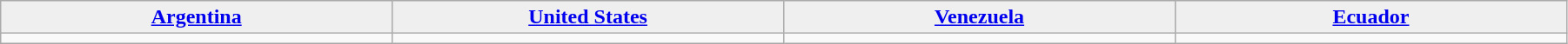<table class="wikitable mw-collapsible mw-collapsed" cellpadding=5 cellspacing=0 style="width:95%">
<tr align=center>
<td bgcolor="#efefef" width="200"><strong> <a href='#'>Argentina</a></strong></td>
<td bgcolor="#efefef" width="200"><strong> <a href='#'>United States</a></strong></td>
<td bgcolor="#efefef" width="200"><strong> <a href='#'>Venezuela</a></strong></td>
<td bgcolor="#efefef" width="200"><strong> <a href='#'>Ecuador</a></strong></td>
</tr>
<tr valign=top>
<td></td>
<td></td>
<td></td>
<td></td>
</tr>
</table>
